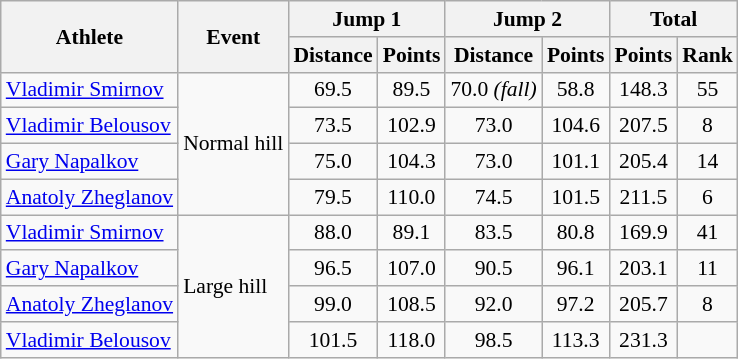<table class="wikitable" style="font-size:90%">
<tr>
<th rowspan="2">Athlete</th>
<th rowspan="2">Event</th>
<th colspan="2">Jump 1</th>
<th colspan="2">Jump 2</th>
<th colspan="2">Total</th>
</tr>
<tr>
<th>Distance</th>
<th>Points</th>
<th>Distance</th>
<th>Points</th>
<th>Points</th>
<th>Rank</th>
</tr>
<tr>
<td><a href='#'>Vladimir Smirnov</a></td>
<td rowspan="4">Normal hill</td>
<td align="center">69.5</td>
<td align="center">89.5</td>
<td align="center">70.0 <em>(fall)</em></td>
<td align="center">58.8</td>
<td align="center">148.3</td>
<td align="center">55</td>
</tr>
<tr>
<td><a href='#'>Vladimir Belousov</a></td>
<td align="center">73.5</td>
<td align="center">102.9</td>
<td align="center">73.0</td>
<td align="center">104.6</td>
<td align="center">207.5</td>
<td align="center">8</td>
</tr>
<tr>
<td><a href='#'>Gary Napalkov</a></td>
<td align="center">75.0</td>
<td align="center">104.3</td>
<td align="center">73.0</td>
<td align="center">101.1</td>
<td align="center">205.4</td>
<td align="center">14</td>
</tr>
<tr>
<td><a href='#'>Anatoly Zheglanov</a></td>
<td align="center">79.5</td>
<td align="center">110.0</td>
<td align="center">74.5</td>
<td align="center">101.5</td>
<td align="center">211.5</td>
<td align="center">6</td>
</tr>
<tr>
<td><a href='#'>Vladimir Smirnov</a></td>
<td rowspan="4">Large hill</td>
<td align="center">88.0</td>
<td align="center">89.1</td>
<td align="center">83.5</td>
<td align="center">80.8</td>
<td align="center">169.9</td>
<td align="center">41</td>
</tr>
<tr>
<td><a href='#'>Gary Napalkov</a></td>
<td align="center">96.5</td>
<td align="center">107.0</td>
<td align="center">90.5</td>
<td align="center">96.1</td>
<td align="center">203.1</td>
<td align="center">11</td>
</tr>
<tr>
<td><a href='#'>Anatoly Zheglanov</a></td>
<td align="center">99.0</td>
<td align="center">108.5</td>
<td align="center">92.0</td>
<td align="center">97.2</td>
<td align="center">205.7</td>
<td align="center">8</td>
</tr>
<tr>
<td><a href='#'>Vladimir Belousov</a></td>
<td align="center">101.5</td>
<td align="center">118.0</td>
<td align="center">98.5</td>
<td align="center">113.3</td>
<td align="center">231.3</td>
<td align="center"></td>
</tr>
</table>
